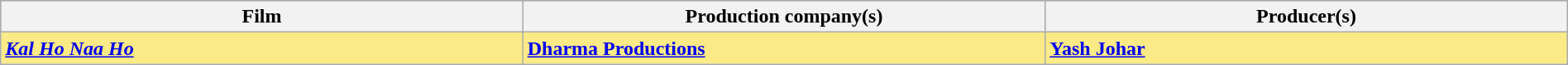<table class="wikitable" border="1" width="100%">
<tr style="background:#bebebe">
<th width="33%">Film</th>
<th width="33%">Production company(s)</th>
<th width="33%">Producer(s)</th>
</tr>
<tr style="background:#FAEB86">
<td><strong><em><a href='#'>Kal Ho Naa Ho</a></em></strong></td>
<td><strong><a href='#'>Dharma Productions</a></strong></td>
<td><strong><a href='#'>Yash Johar</a></strong></td>
</tr>
</table>
